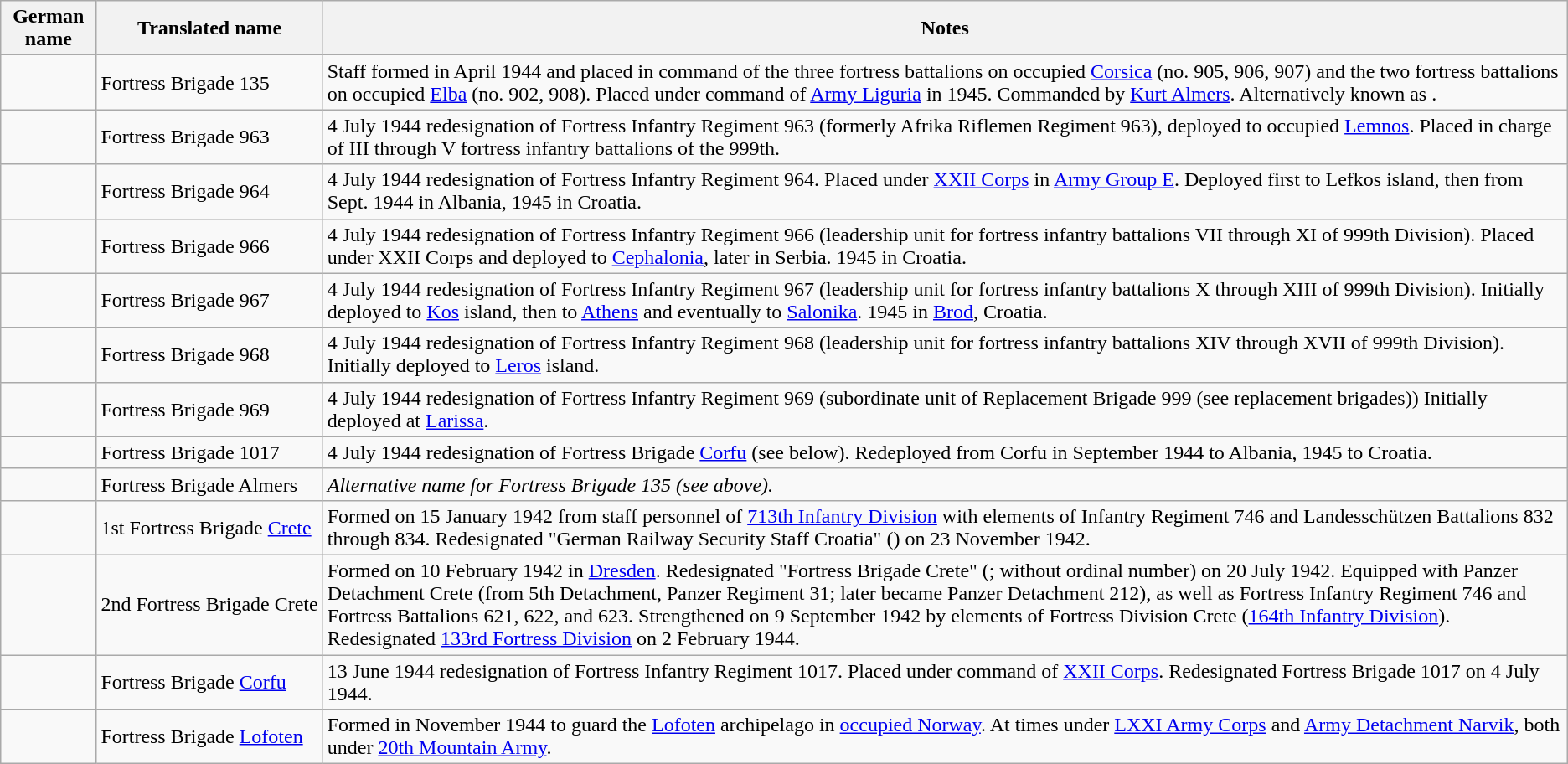<table class="wikitable">
<tr>
<th>German name</th>
<th>Translated name</th>
<th>Notes</th>
</tr>
<tr>
<td></td>
<td>Fortress Brigade 135</td>
<td>Staff formed in April 1944 and placed in command of the three fortress battalions on occupied <a href='#'>Corsica</a> (no. 905, 906, 907) and the two fortress battalions on occupied <a href='#'>Elba</a> (no. 902, 908). Placed under command of <a href='#'>Army Liguria</a> in 1945. Commanded by <a href='#'>Kurt Almers</a>. Alternatively known as .</td>
</tr>
<tr>
<td></td>
<td>Fortress Brigade 963</td>
<td>4 July 1944 redesignation of Fortress Infantry Regiment 963 (formerly Afrika Riflemen Regiment 963), deployed to occupied <a href='#'>Lemnos</a>. Placed in charge of III through V fortress infantry battalions of the 999th.</td>
</tr>
<tr>
<td></td>
<td>Fortress Brigade 964</td>
<td>4 July 1944 redesignation of Fortress Infantry Regiment 964. Placed under <a href='#'>XXII Corps</a> in <a href='#'>Army Group E</a>. Deployed first to Lefkos island, then from Sept. 1944 in Albania, 1945 in Croatia.</td>
</tr>
<tr>
<td></td>
<td>Fortress Brigade 966</td>
<td>4 July 1944 redesignation of Fortress Infantry Regiment 966 (leadership unit for fortress infantry battalions VII through XI of 999th Division). Placed under XXII Corps and deployed to <a href='#'>Cephalonia</a>, later in Serbia. 1945 in Croatia.</td>
</tr>
<tr>
<td></td>
<td>Fortress Brigade 967</td>
<td>4 July 1944 redesignation of Fortress Infantry Regiment 967 (leadership unit for fortress infantry battalions X through XIII of 999th Division). Initially deployed to <a href='#'>Kos</a> island, then to <a href='#'>Athens</a> and eventually to <a href='#'>Salonika</a>. 1945 in <a href='#'>Brod</a>, Croatia.</td>
</tr>
<tr>
<td></td>
<td>Fortress Brigade 968</td>
<td>4 July 1944 redesignation of Fortress Infantry Regiment 968 (leadership unit for fortress infantry battalions XIV through XVII of 999th Division). Initially deployed to <a href='#'>Leros</a> island.</td>
</tr>
<tr>
<td style="white-space: nowrap;"></td>
<td>Fortress Brigade 969</td>
<td>4 July 1944 redesignation of Fortress Infantry Regiment 969 (subordinate unit of Replacement Brigade 999 (see replacement brigades)) Initially deployed at <a href='#'>Larissa</a>.</td>
</tr>
<tr>
<td></td>
<td>Fortress Brigade 1017</td>
<td>4 July 1944 redesignation of Fortress Brigade <a href='#'>Corfu</a> (see below). Redeployed from Corfu in September 1944 to Albania, 1945 to Croatia.</td>
</tr>
<tr>
<td></td>
<td>Fortress Brigade Almers</td>
<td><em>Alternative name for Fortress Brigade 135 (see above).</em></td>
</tr>
<tr>
<td></td>
<td>1st Fortress Brigade <a href='#'>Crete</a></td>
<td>Formed on 15 January 1942 from staff personnel of <a href='#'>713th Infantry Division</a> with elements of Infantry Regiment 746 and Landesschützen Battalions 832 through 834. Redesignated "German Railway Security Staff Croatia" () on 23 November 1942.</td>
</tr>
<tr>
<td></td>
<td style="white-space: nowrap;">2nd Fortress Brigade Crete</td>
<td>Formed on 10 February 1942 in <a href='#'>Dresden</a>. Redesignated "Fortress Brigade Crete" (; without ordinal number) on 20 July 1942. Equipped with Panzer Detachment Crete (from 5th Detachment, Panzer Regiment 31; later became Panzer Detachment 212), as well as Fortress Infantry Regiment 746 and Fortress Battalions 621, 622, and 623. Strengthened on 9 September 1942 by elements of Fortress Division Crete (<a href='#'>164th Infantry Division</a>). Redesignated <a href='#'>133rd Fortress Division</a> on 2 February 1944.</td>
</tr>
<tr>
<td></td>
<td>Fortress Brigade <a href='#'>Corfu</a></td>
<td>13 June 1944 redesignation of Fortress Infantry Regiment 1017. Placed under command of <a href='#'>XXII Corps</a>. Redesignated Fortress Brigade 1017 on 4 July 1944.</td>
</tr>
<tr>
<td></td>
<td>Fortress Brigade <a href='#'>Lofoten</a></td>
<td>Formed in November 1944 to guard the <a href='#'>Lofoten</a> archipelago in <a href='#'>occupied Norway</a>. At times under <a href='#'>LXXI Army Corps</a> and <a href='#'>Army Detachment Narvik</a>, both under <a href='#'>20th Mountain Army</a>.</td>
</tr>
</table>
